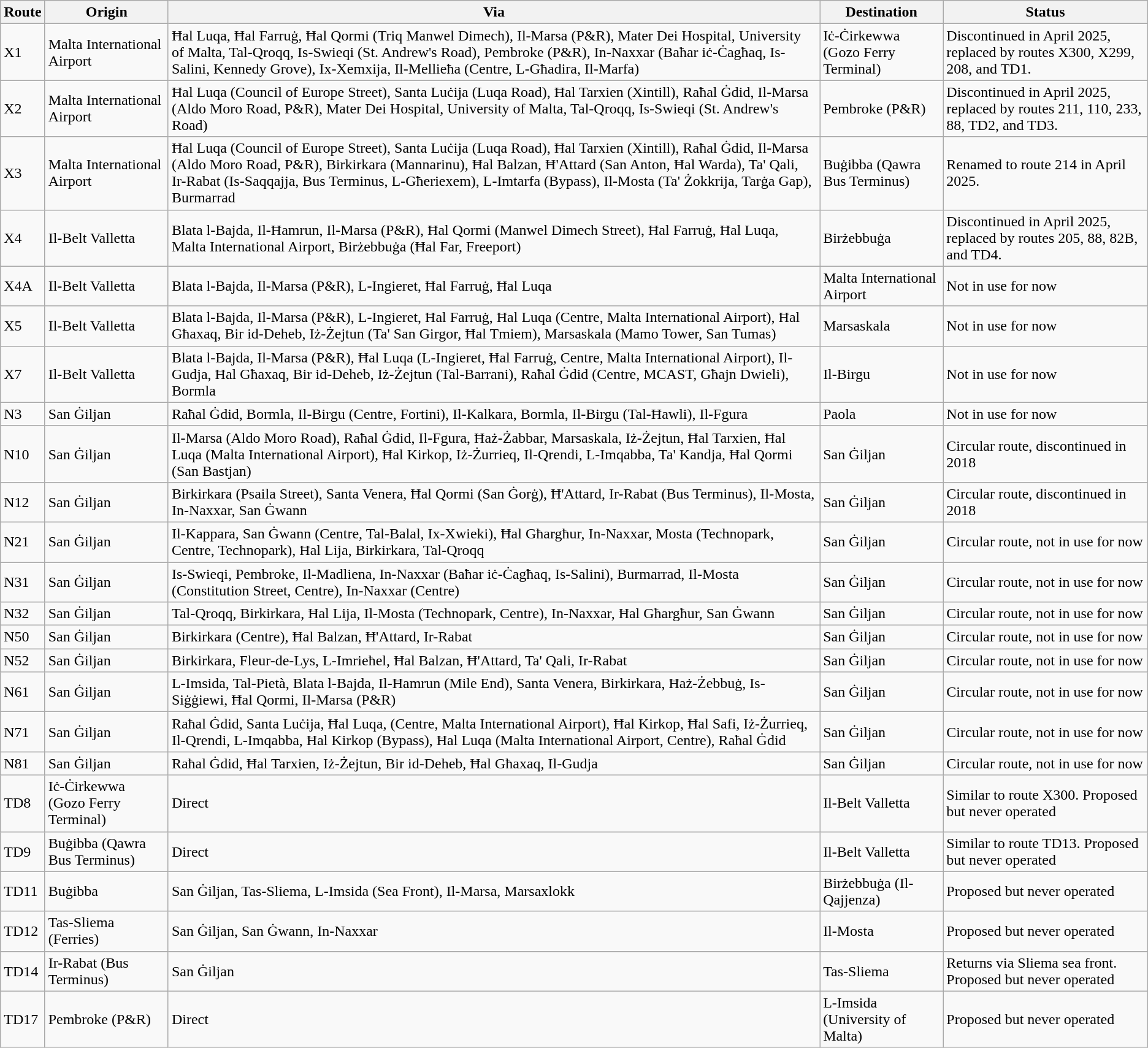<table class="wikitable sortable">
<tr>
<th>Route</th>
<th>Origin</th>
<th>Via</th>
<th>Destination</th>
<th>Status</th>
</tr>
<tr>
<td>X1</td>
<td>Malta International Airport</td>
<td>Ħal Luqa, Ħal Farruġ, Ħal Qormi (Triq Manwel Dimech), Il-Marsa (P&R), Mater Dei Hospital, University of Malta, Tal-Qroqq, Is-Swieqi (St. Andrew's Road), Pembroke (P&R), In-Naxxar (Baħar iċ-Ċagħaq, Is-Salini, Kennedy Grove), Ix-Xemxija, Il-Mellieħa (Centre, L-Għadira, Il-Marfa)</td>
<td>Iċ-Ċirkewwa (Gozo Ferry Terminal)</td>
<td>Discontinued in April 2025, replaced by routes X300, X299, 208, and TD1.</td>
</tr>
<tr>
<td>X2</td>
<td>Malta International Airport</td>
<td>Ħal Luqa (Council of Europe Street), Santa Luċija (Luqa Road), Ħal Tarxien (Xintill), Raħal Ġdid, Il-Marsa (Aldo Moro Road, P&R), Mater Dei Hospital, University of Malta, Tal-Qroqq, Is-Swieqi (St. Andrew's Road)</td>
<td>Pembroke (P&R)</td>
<td>Discontinued in April 2025, replaced by routes 211, 110, 233, 88, TD2, and TD3.</td>
</tr>
<tr>
<td>X3</td>
<td>Malta International Airport</td>
<td>Ħal Luqa (Council of Europe Street), Santa Luċija (Luqa Road), Ħal Tarxien (Xintill), Raħal Ġdid, Il-Marsa (Aldo Moro Road, P&R), Birkirkara (Mannarinu), Ħal Balzan, Ħ'Attard (San Anton, Ħal Warda), Ta' Qali, Ir-Rabat (Is-Saqqajja, Bus Terminus, L-Għeriexem), L-Imtarfa (Bypass), Il-Mosta (Ta' Żokkrija, Tarġa Gap), Burmarrad</td>
<td>Buġibba (Qawra Bus Terminus)</td>
<td>Renamed to route 214 in April 2025.</td>
</tr>
<tr>
<td>X4</td>
<td>Il-Belt Valletta</td>
<td>Blata l-Bajda, Il-Ħamrun, Il-Marsa (P&R), Ħal Qormi (Manwel Dimech Street), Ħal Farruġ, Ħal Luqa, Malta International Airport, Birżebbuġa (Ħal Far, Freeport)</td>
<td>Birżebbuġa</td>
<td>Discontinued in April 2025, replaced by routes 205, 88, 82B, and TD4.</td>
</tr>
<tr>
<td>X4A</td>
<td>Il-Belt Valletta</td>
<td>Blata l-Bajda, Il-Marsa (P&R), L-Ingieret, Ħal Farruġ, Ħal Luqa</td>
<td>Malta International Airport</td>
<td>Not in use for now</td>
</tr>
<tr>
<td>X5</td>
<td>Il-Belt Valletta</td>
<td>Blata l-Bajda, Il-Marsa (P&R), L-Ingieret, Ħal Farruġ, Ħal Luqa (Centre, Malta International Airport), Ħal Għaxaq, Bir id-Deheb, Iż-Żejtun (Ta' San Girgor, Ħal Tmiem), Marsaskala (Mamo Tower, San Tumas)</td>
<td>Marsaskala</td>
<td>Not in use for now</td>
</tr>
<tr>
<td>X7</td>
<td>Il-Belt Valletta</td>
<td>Blata l-Bajda, Il-Marsa (P&R), Ħal Luqa (L-Ingieret, Ħal Farruġ, Centre, Malta International Airport), Il-Gudja, Ħal Għaxaq, Bir id-Deheb, Iż-Żejtun (Tal-Barrani), Raħal Ġdid (Centre, MCAST, Għajn Dwieli), Bormla</td>
<td>Il-Birgu</td>
<td>Not in use for now</td>
</tr>
<tr>
<td>N3</td>
<td>San Ġiljan</td>
<td>Raħal Ġdid, Bormla, Il-Birgu (Centre, Fortini), Il-Kalkara, Bormla, Il-Birgu (Tal-Ħawli), Il-Fgura</td>
<td>Paola</td>
<td>Not in use for now</td>
</tr>
<tr>
<td>N10</td>
<td>San Ġiljan</td>
<td>Il-Marsa (Aldo Moro Road), Raħal Ġdid, Il-Fgura, Ħaż-Żabbar, Marsaskala, Iż-Żejtun, Ħal Tarxien, Ħal Luqa (Malta International Airport), Ħal Kirkop, Iż-Żurrieq, Il-Qrendi, L-Imqabba, Ta' Kandja, Ħal Qormi (San Bastjan)</td>
<td>San Ġiljan</td>
<td>Circular route, discontinued in 2018</td>
</tr>
<tr>
<td>N12</td>
<td>San Ġiljan</td>
<td>Birkirkara (Psaila Street), Santa Venera, Ħal Qormi (San Ġorġ), Ħ'Attard, Ir-Rabat (Bus Terminus), Il-Mosta, In-Naxxar, San Ġwann</td>
<td>San Ġiljan</td>
<td>Circular route, discontinued in 2018</td>
</tr>
<tr>
<td>N21</td>
<td>San Ġiljan</td>
<td>Il-Kappara, San Ġwann (Centre, Tal-Balal, Ix-Xwieki), Ħal Għargħur, In-Naxxar, Mosta (Technopark, Centre, Technopark), Ħal Lija, Birkirkara, Tal-Qroqq</td>
<td>San Ġiljan</td>
<td>Circular route, not in use for now</td>
</tr>
<tr>
<td>N31</td>
<td>San Ġiljan</td>
<td>Is-Swieqi, Pembroke, Il-Madliena, In-Naxxar (Baħar iċ-Ċagħaq, Is-Salini), Burmarrad, Il-Mosta (Constitution Street, Centre), In-Naxxar (Centre)</td>
<td>San Ġiljan</td>
<td>Circular route, not in use for now</td>
</tr>
<tr>
<td>N32</td>
<td>San Ġiljan</td>
<td>Tal-Qroqq, Birkirkara, Ħal Lija, Il-Mosta (Technopark, Centre), In-Naxxar, Ħal Għargħur, San Ġwann</td>
<td>San Ġiljan</td>
<td>Circular route, not in use for now</td>
</tr>
<tr>
<td>N50</td>
<td>San Ġiljan</td>
<td>Birkirkara (Centre), Ħal Balzan, Ħ'Attard, Ir-Rabat</td>
<td>San Ġiljan</td>
<td>Circular route, not in use for now</td>
</tr>
<tr>
<td>N52</td>
<td>San Ġiljan</td>
<td>Birkirkara, Fleur-de-Lys, L-Imrieħel, Ħal Balzan, Ħ'Attard, Ta' Qali, Ir-Rabat</td>
<td>San Ġiljan</td>
<td>Circular route, not in use for now</td>
</tr>
<tr>
<td>N61</td>
<td>San Ġiljan</td>
<td>L-Imsida, Tal-Pietà, Blata l-Bajda, Il-Ħamrun (Mile End), Santa Venera, Birkirkara, Ħaż-Żebbuġ, Is-Siġġiewi, Ħal Qormi, Il-Marsa (P&R)</td>
<td>San Ġiljan</td>
<td>Circular route, not in use for now</td>
</tr>
<tr>
<td>N71</td>
<td>San Ġiljan</td>
<td>Raħal Ġdid, Santa Luċija, Ħal Luqa, (Centre, Malta International Airport), Ħal Kirkop, Ħal Safi, Iż-Żurrieq, Il-Qrendi, L-Imqabba, Ħal Kirkop (Bypass), Ħal Luqa (Malta International Airport, Centre), Raħal Ġdid</td>
<td>San Ġiljan</td>
<td>Circular route, not in use for now</td>
</tr>
<tr>
<td>N81</td>
<td>San Ġiljan</td>
<td>Raħal Ġdid, Ħal Tarxien, Iż-Żejtun, Bir id-Deheb, Ħal Għaxaq, Il-Gudja</td>
<td>San Ġiljan</td>
<td>Circular route, not in use for now</td>
</tr>
<tr>
<td>TD8</td>
<td>Iċ-Ċirkewwa (Gozo Ferry Terminal)</td>
<td>Direct</td>
<td>Il-Belt Valletta</td>
<td>Similar to route X300. Proposed but never operated</td>
</tr>
<tr>
<td>TD9</td>
<td>Buġibba (Qawra Bus Terminus)</td>
<td>Direct</td>
<td>Il-Belt Valletta</td>
<td>Similar to route TD13. Proposed but never operated</td>
</tr>
<tr>
<td>TD11</td>
<td>Buġibba</td>
<td>San Ġiljan, Tas-Sliema, L-Imsida (Sea Front), Il-Marsa, Marsaxlokk</td>
<td>Birżebbuġa (Il-Qajjenza)</td>
<td>Proposed but never operated</td>
</tr>
<tr>
<td>TD12</td>
<td>Tas-Sliema (Ferries)</td>
<td>San Ġiljan, San Ġwann, In-Naxxar</td>
<td>Il-Mosta</td>
<td>Proposed but never operated</td>
</tr>
<tr>
<td>TD14</td>
<td>Ir-Rabat (Bus Terminus)</td>
<td>San Ġiljan</td>
<td>Tas-Sliema</td>
<td>Returns via Sliema sea front. Proposed but never operated</td>
</tr>
<tr>
<td>TD17</td>
<td>Pembroke (P&R)</td>
<td>Direct</td>
<td>L-Imsida (University of Malta)</td>
<td>Proposed but never operated</td>
</tr>
</table>
